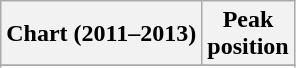<table class="wikitable sortable plainrowheaders">
<tr>
<th scope="col">Chart (2011–2013)</th>
<th scope="col">Peak<br>position</th>
</tr>
<tr>
</tr>
<tr>
</tr>
</table>
